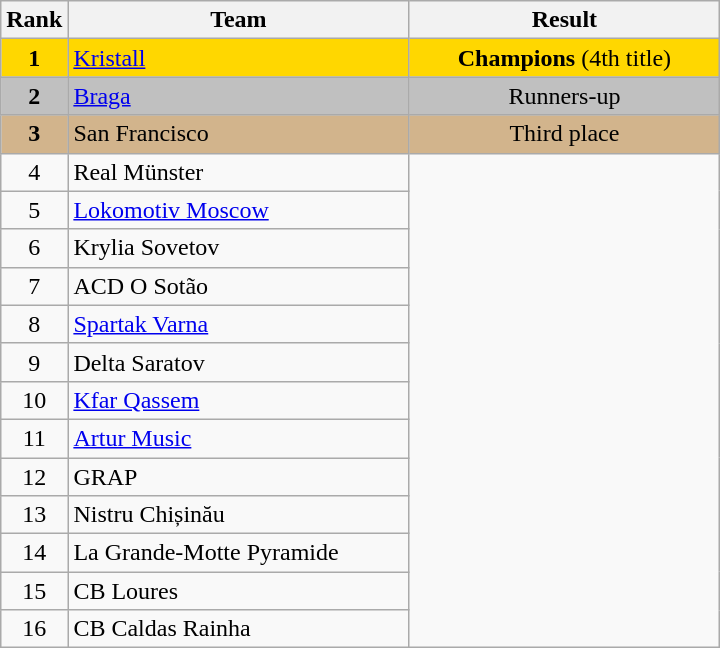<table class="wikitable" style="text-align:center">
<tr>
<th>Rank</th>
<th width=220>Team</th>
<th width=200>Result</th>
</tr>
<tr bgcolor="gold">
<td><strong>1</strong></td>
<td align="left"> <a href='#'>Kristall</a></td>
<td><strong>Champions</strong>  (4th title)</td>
</tr>
<tr bgcolor="silver">
<td><strong>2</strong></td>
<td align="left"> <a href='#'>Braga</a></td>
<td>Runners-up</td>
</tr>
<tr bgcolor="tan">
<td><strong>3</strong></td>
<td align="left"> San Francisco</td>
<td>Third place</td>
</tr>
<tr>
<td>4</td>
<td align="left"> Real Münster</td>
<td rowspan=13></td>
</tr>
<tr>
<td>5</td>
<td align="left"> <a href='#'>Lokomotiv Moscow</a></td>
</tr>
<tr>
<td>6</td>
<td align="left"> Krylia Sovetov</td>
</tr>
<tr>
<td>7</td>
<td align="left"> ACD O Sotão</td>
</tr>
<tr>
<td>8</td>
<td align="left"> <a href='#'>Spartak Varna</a></td>
</tr>
<tr>
<td>9</td>
<td align="left"> Delta Saratov</td>
</tr>
<tr>
<td>10</td>
<td align="left"> <a href='#'>Kfar Qassem</a></td>
</tr>
<tr>
<td>11</td>
<td align="left"> <a href='#'>Artur Music</a></td>
</tr>
<tr>
<td>12</td>
<td align="left"> GRAP</td>
</tr>
<tr>
<td>13</td>
<td align="left"> Nistru Chișinău</td>
</tr>
<tr>
<td>14</td>
<td align="left"> La Grande-Motte Pyramide</td>
</tr>
<tr>
<td>15</td>
<td align="left"> CB Loures</td>
</tr>
<tr>
<td>16</td>
<td align="left"> CB Caldas Rainha</td>
</tr>
</table>
